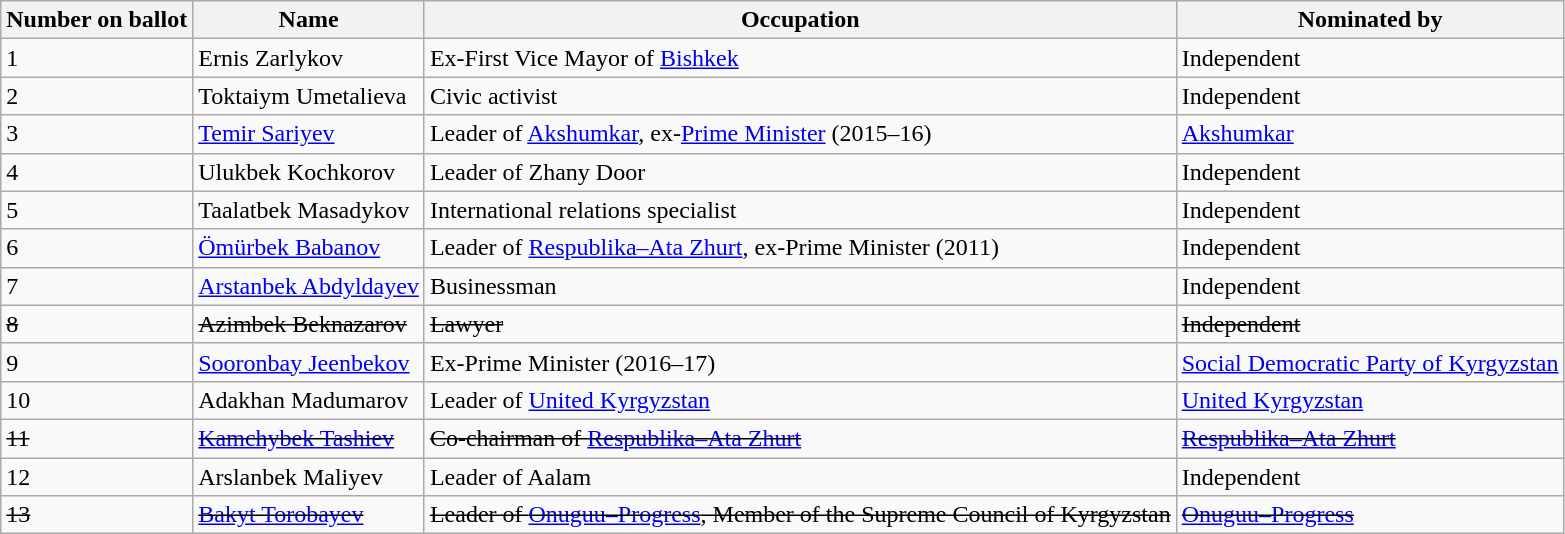<table class="wikitable">
<tr>
<th>Number on ballot</th>
<th>Name</th>
<th>Occupation</th>
<th>Nominated by</th>
</tr>
<tr>
<td>1</td>
<td>Ernis Zarlykov</td>
<td>Ex-First Vice Mayor of <a href='#'>Bishkek</a></td>
<td>Independent</td>
</tr>
<tr>
<td>2</td>
<td>Toktaiym Umetalieva</td>
<td>Civic activist</td>
<td>Independent</td>
</tr>
<tr>
<td>3</td>
<td><a href='#'>Temir Sariyev</a></td>
<td>Leader of <a href='#'>Akshumkar</a>, ex-<a href='#'>Prime Minister</a> (2015–16)</td>
<td><a href='#'>Akshumkar</a></td>
</tr>
<tr>
<td>4</td>
<td>Ulukbek Kochkorov</td>
<td>Leader of Zhany Door</td>
<td>Independent</td>
</tr>
<tr>
<td>5</td>
<td>Taalatbek Masadykov</td>
<td>International relations specialist</td>
<td>Independent</td>
</tr>
<tr>
<td>6</td>
<td><a href='#'>Ömürbek Babanov</a></td>
<td>Leader of <a href='#'>Respublika–Ata Zhurt</a>, ex-Prime Minister (2011)</td>
<td>Independent</td>
</tr>
<tr>
<td>7</td>
<td><a href='#'>Arstanbek Abdyldayev</a></td>
<td>Businessman</td>
<td>Independent</td>
</tr>
<tr>
<td><s>8</s></td>
<td><s>Azimbek Beknazarov</s></td>
<td><s>Lawyer</s></td>
<td><s>Independent</s></td>
</tr>
<tr>
<td>9</td>
<td><a href='#'>Sooronbay Jeenbekov</a></td>
<td>Ex-Prime Minister (2016–17)</td>
<td><a href='#'>Social Democratic Party of Kyrgyzstan</a></td>
</tr>
<tr>
<td>10</td>
<td>Adakhan Madumarov</td>
<td>Leader of <a href='#'>United Kyrgyzstan</a></td>
<td><a href='#'>United Kyrgyzstan</a></td>
</tr>
<tr>
<td><s>11</s></td>
<td><s><a href='#'>Kamchybek Tashiev</a></s></td>
<td><s>Co-chairman of <a href='#'>Respublika–Ata Zhurt</a></s></td>
<td><s><a href='#'>Respublika–Ata Zhurt</a></s></td>
</tr>
<tr>
<td>12</td>
<td>Arslanbek Maliyev</td>
<td>Leader of Aalam</td>
<td>Independent</td>
</tr>
<tr>
<td><s>13</s></td>
<td><s><a href='#'>Bakyt Torobayev</a></s></td>
<td><s>Leader of <a href='#'>Onuguu–Progress</a>, Member of the Supreme Council of Kyrgyzstan</s></td>
<td><s><a href='#'>Onuguu–Progress</a></s></td>
</tr>
</table>
